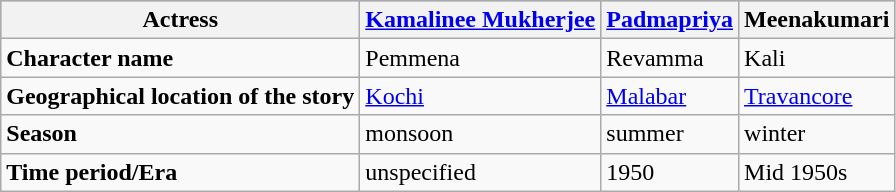<table class="wikitable">
<tr style="background:#b0c4de; text-align:center;">
<th>Actress</th>
<th><a href='#'>Kamalinee Mukherjee</a></th>
<th><a href='#'>Padmapriya</a></th>
<th>Meenakumari</th>
</tr>
<tr>
<td><strong>Character name</strong></td>
<td>Pemmena</td>
<td>Revamma</td>
<td>Kali</td>
</tr>
<tr>
<td><strong>Geographical location of the story</strong></td>
<td><a href='#'>Kochi</a></td>
<td><a href='#'>Malabar</a></td>
<td><a href='#'>Travancore</a></td>
</tr>
<tr>
<td><strong>Season</strong></td>
<td>monsoon</td>
<td>summer</td>
<td>winter</td>
</tr>
<tr>
<td><strong>Time period/Era</strong></td>
<td>unspecified</td>
<td>1950</td>
<td>Mid 1950s</td>
</tr>
</table>
